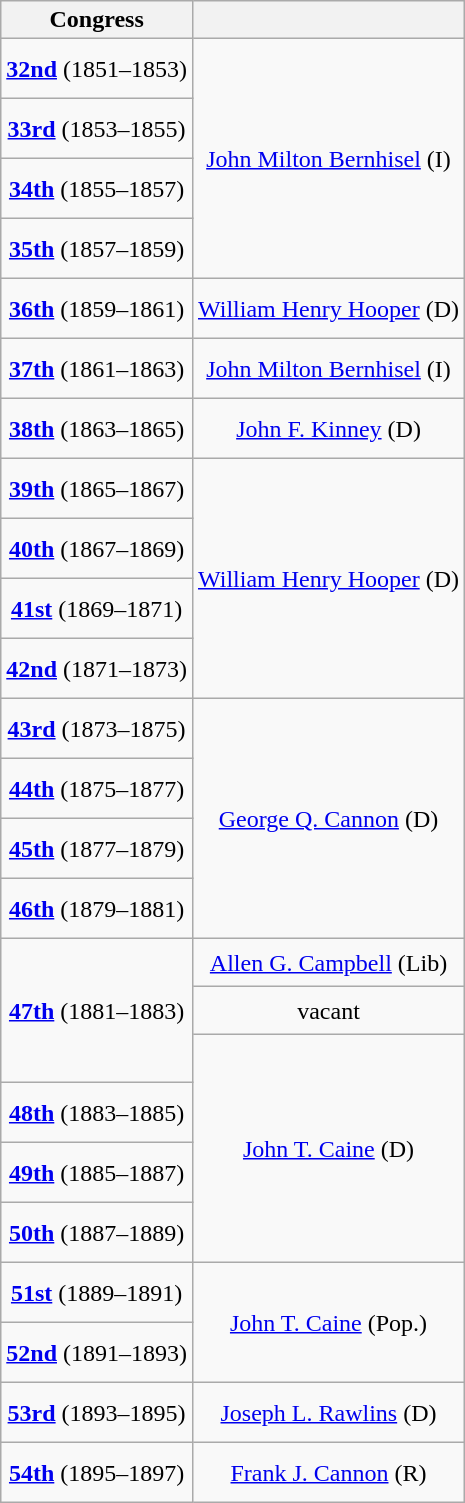<table class=wikitable style="text-align:center">
<tr>
<th>Congress</th>
<th></th>
</tr>
<tr style="height:2.5em">
<td><strong><a href='#'>32nd</a></strong> (1851–1853)</td>
<td rowspan="4" ><a href='#'>John Milton Bernhisel</a> (I)</td>
</tr>
<tr style="height:2.5em">
<td><strong><a href='#'>33rd</a></strong> (1853–1855)</td>
</tr>
<tr style="height:2.5em">
<td><strong><a href='#'>34th</a></strong> (1855–1857)</td>
</tr>
<tr style="height:2.5em">
<td><strong><a href='#'>35th</a></strong> (1857–1859)</td>
</tr>
<tr style="height:2.5em">
<td><strong><a href='#'>36th</a></strong> (1859–1861)</td>
<td><a href='#'>William Henry Hooper</a> (D)</td>
</tr>
<tr style="height:2.5em">
<td><strong><a href='#'>37th</a></strong> (1861–1863)</td>
<td><a href='#'>John Milton Bernhisel</a> (I)</td>
</tr>
<tr style="height:2.5em">
<td><strong><a href='#'>38th</a></strong> (1863–1865)</td>
<td><a href='#'>John F. Kinney</a> (D)</td>
</tr>
<tr style="height:2.5em">
<td><strong><a href='#'>39th</a></strong> (1865–1867)</td>
<td rowspan=4 ><a href='#'>William Henry Hooper</a> (D)</td>
</tr>
<tr style="height:2.5em">
<td><strong><a href='#'>40th</a></strong> (1867–1869)</td>
</tr>
<tr style="height:2.5em">
<td><strong><a href='#'>41st</a></strong> (1869–1871)</td>
</tr>
<tr style="height:2.5em">
<td><strong><a href='#'>42nd</a></strong> (1871–1873)</td>
</tr>
<tr style="height:2.5em">
<td><strong><a href='#'>43rd</a></strong> (1873–1875)</td>
<td rowspan="4" ><a href='#'>George Q. Cannon</a> (D)</td>
</tr>
<tr style="height:2.5em">
<td><strong><a href='#'>44th</a></strong> (1875–1877)</td>
</tr>
<tr style="height:2.5em">
<td><strong><a href='#'>45th</a></strong> (1877–1879)</td>
</tr>
<tr style="height:2.5em">
<td><strong><a href='#'>46th</a></strong> (1879–1881)</td>
</tr>
<tr style="height:2em">
<td rowspan=3><strong><a href='#'>47th</a></strong> (1881–1883)</td>
<td><a href='#'>Allen G. Campbell</a> (Lib)</td>
</tr>
<tr style="height:2em">
<td>vacant</td>
</tr>
<tr style="height:2em">
<td rowspan=4 ><a href='#'>John T. Caine</a> (D)</td>
</tr>
<tr style="height:2.5em">
<td><strong><a href='#'>48th</a></strong> (1883–1885)</td>
</tr>
<tr style="height:2.5em">
<td><strong><a href='#'>49th</a></strong> (1885–1887)</td>
</tr>
<tr style="height:2.5em">
<td><strong><a href='#'>50th</a></strong> (1887–1889)</td>
</tr>
<tr style="height:2.5em">
<td><strong><a href='#'>51st</a></strong> (1889–1891)</td>
<td rowspan=2 ><a href='#'>John T. Caine</a> (Pop.)</td>
</tr>
<tr style="height:2.5em">
<td><strong><a href='#'>52nd</a></strong> (1891–1893)</td>
</tr>
<tr style="height:2.5em">
<td><strong><a href='#'>53rd</a></strong> (1893–1895)</td>
<td><a href='#'>Joseph L. Rawlins</a> (D)</td>
</tr>
<tr style="height:2.5em">
<td><strong><a href='#'>54th</a></strong> (1895–1897)</td>
<td><a href='#'>Frank J. Cannon</a> (R)</td>
</tr>
</table>
